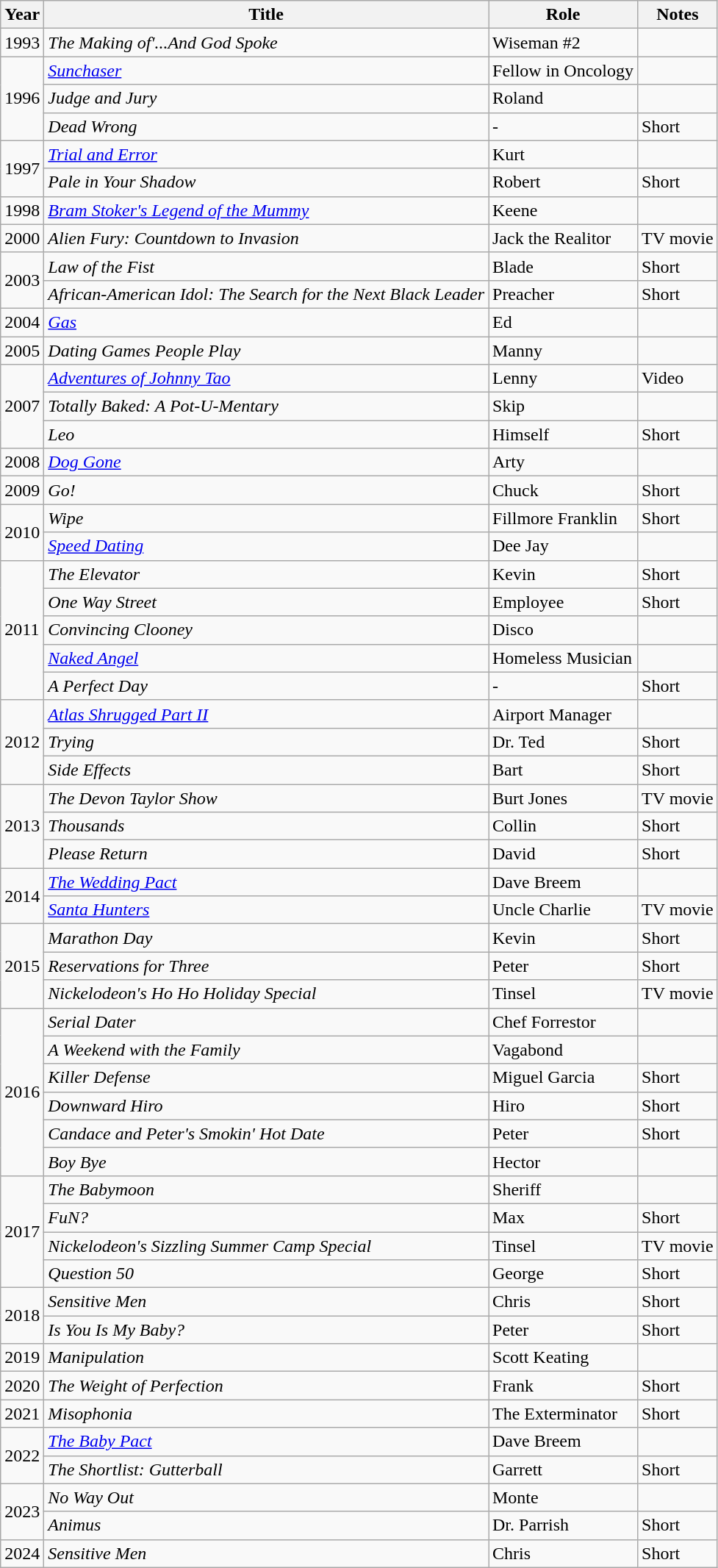<table class = "wikitable sortable">
<tr>
<th>Year</th>
<th>Title</th>
<th>Role</th>
<th>Notes</th>
</tr>
<tr>
<td>1993</td>
<td><em>The Making of'...And God Spoke</em></td>
<td>Wiseman #2</td>
<td></td>
</tr>
<tr>
<td rowspan="3">1996</td>
<td><em><a href='#'>Sunchaser</a></em></td>
<td>Fellow in Oncology</td>
<td></td>
</tr>
<tr>
<td><em>Judge and Jury</em></td>
<td>Roland</td>
<td></td>
</tr>
<tr>
<td><em>Dead Wrong</em></td>
<td>-</td>
<td>Short</td>
</tr>
<tr>
<td rowspan="2">1997</td>
<td><em><a href='#'>Trial and Error</a></em></td>
<td>Kurt</td>
<td></td>
</tr>
<tr>
<td><em>Pale in Your Shadow</em></td>
<td>Robert</td>
<td>Short</td>
</tr>
<tr>
<td>1998</td>
<td><em><a href='#'>Bram Stoker's Legend of the Mummy</a></em></td>
<td>Keene</td>
<td></td>
</tr>
<tr>
<td>2000</td>
<td><em>Alien Fury: Countdown to Invasion</em></td>
<td>Jack the Realitor</td>
<td>TV movie</td>
</tr>
<tr>
<td rowspan="2">2003</td>
<td><em>Law of the Fist</em></td>
<td>Blade</td>
<td>Short</td>
</tr>
<tr>
<td><em>African-American Idol: The Search for the Next Black Leader</em></td>
<td>Preacher</td>
<td>Short</td>
</tr>
<tr>
<td>2004</td>
<td><em><a href='#'>Gas</a></em></td>
<td>Ed</td>
<td></td>
</tr>
<tr>
<td>2005</td>
<td><em>Dating Games People Play</em></td>
<td>Manny</td>
<td></td>
</tr>
<tr>
<td rowspan="3">2007</td>
<td><em><a href='#'>Adventures of Johnny Tao</a></em></td>
<td>Lenny</td>
<td>Video</td>
</tr>
<tr>
<td><em>Totally Baked: A Pot-U-Mentary</em></td>
<td>Skip</td>
<td></td>
</tr>
<tr>
<td><em>Leo</em></td>
<td>Himself</td>
<td>Short</td>
</tr>
<tr>
<td>2008</td>
<td><em><a href='#'>Dog Gone</a></em></td>
<td>Arty</td>
<td></td>
</tr>
<tr>
<td>2009</td>
<td><em>Go!</em></td>
<td>Chuck</td>
<td>Short</td>
</tr>
<tr>
<td rowspan="2">2010</td>
<td><em>Wipe</em></td>
<td>Fillmore Franklin</td>
<td>Short</td>
</tr>
<tr>
<td><em><a href='#'>Speed Dating</a></em></td>
<td>Dee Jay</td>
<td></td>
</tr>
<tr>
<td rowspan="5">2011</td>
<td><em>The Elevator</em></td>
<td>Kevin</td>
<td>Short</td>
</tr>
<tr>
<td><em>One Way Street</em></td>
<td>Employee</td>
<td>Short</td>
</tr>
<tr>
<td><em>Convincing Clooney</em></td>
<td>Disco</td>
<td></td>
</tr>
<tr>
<td><em><a href='#'>Naked Angel</a></em></td>
<td>Homeless Musician</td>
<td></td>
</tr>
<tr>
<td><em>A Perfect Day</em></td>
<td>-</td>
<td>Short</td>
</tr>
<tr>
<td rowspan="3">2012</td>
<td><em><a href='#'>Atlas Shrugged Part II</a></em></td>
<td>Airport Manager</td>
<td></td>
</tr>
<tr>
<td><em>Trying</em></td>
<td>Dr. Ted</td>
<td>Short</td>
</tr>
<tr>
<td><em>Side Effects</em></td>
<td>Bart</td>
<td>Short</td>
</tr>
<tr>
<td rowspan="3">2013</td>
<td><em>The Devon Taylor Show</em></td>
<td>Burt Jones</td>
<td>TV movie</td>
</tr>
<tr>
<td><em>Thousands</em></td>
<td>Collin</td>
<td>Short</td>
</tr>
<tr>
<td><em>Please Return</em></td>
<td>David</td>
<td>Short</td>
</tr>
<tr>
<td rowspan="2">2014</td>
<td><em><a href='#'>The Wedding Pact</a></em></td>
<td>Dave Breem</td>
<td></td>
</tr>
<tr>
<td><em><a href='#'>Santa Hunters</a></em></td>
<td>Uncle Charlie</td>
<td>TV movie</td>
</tr>
<tr>
<td rowspan="3">2015</td>
<td><em>Marathon Day</em></td>
<td>Kevin</td>
<td>Short</td>
</tr>
<tr>
<td><em>Reservations for Three</em></td>
<td>Peter</td>
<td>Short</td>
</tr>
<tr>
<td><em>Nickelodeon's Ho Ho Holiday Special</em></td>
<td>Tinsel</td>
<td>TV movie</td>
</tr>
<tr>
<td rowspan="6">2016</td>
<td><em>Serial Dater</em></td>
<td>Chef Forrestor</td>
<td></td>
</tr>
<tr>
<td><em>A Weekend with the Family</em></td>
<td>Vagabond</td>
<td></td>
</tr>
<tr>
<td><em>Killer Defense</em></td>
<td>Miguel Garcia</td>
<td>Short</td>
</tr>
<tr>
<td><em>Downward Hiro</em></td>
<td>Hiro</td>
<td>Short</td>
</tr>
<tr>
<td><em>Candace and Peter's Smokin' Hot Date</em></td>
<td>Peter</td>
<td>Short</td>
</tr>
<tr>
<td><em>Boy Bye</em></td>
<td>Hector</td>
<td></td>
</tr>
<tr>
<td rowspan="4">2017</td>
<td><em>The Babymoon</em></td>
<td>Sheriff</td>
<td></td>
</tr>
<tr>
<td><em>FuN?</em></td>
<td>Max</td>
<td>Short</td>
</tr>
<tr>
<td><em>Nickelodeon's Sizzling Summer Camp Special</em></td>
<td>Tinsel</td>
<td>TV movie</td>
</tr>
<tr>
<td><em>Question 50</em></td>
<td>George</td>
<td>Short</td>
</tr>
<tr>
<td rowspan="2">2018</td>
<td><em>Sensitive Men</em></td>
<td>Chris</td>
<td>Short</td>
</tr>
<tr>
<td><em>Is You Is My Baby?</em></td>
<td>Peter</td>
<td>Short</td>
</tr>
<tr>
<td>2019</td>
<td><em>Manipulation</em></td>
<td>Scott Keating</td>
<td></td>
</tr>
<tr>
<td>2020</td>
<td><em>The Weight of Perfection</em></td>
<td>Frank</td>
<td>Short</td>
</tr>
<tr>
<td>2021</td>
<td><em>Misophonia</em></td>
<td>The Exterminator</td>
<td>Short</td>
</tr>
<tr>
<td rowspan="2">2022</td>
<td><em><a href='#'>The Baby Pact</a></em></td>
<td>Dave Breem</td>
<td></td>
</tr>
<tr>
<td><em>The Shortlist: Gutterball</em></td>
<td>Garrett</td>
<td>Short</td>
</tr>
<tr>
<td rowspan="2">2023</td>
<td><em>No Way Out</em></td>
<td>Monte</td>
<td></td>
</tr>
<tr>
<td><em>Animus</em></td>
<td>Dr. Parrish</td>
<td>Short</td>
</tr>
<tr>
<td>2024</td>
<td><em>Sensitive Men</em></td>
<td>Chris</td>
<td>Short</td>
</tr>
</table>
